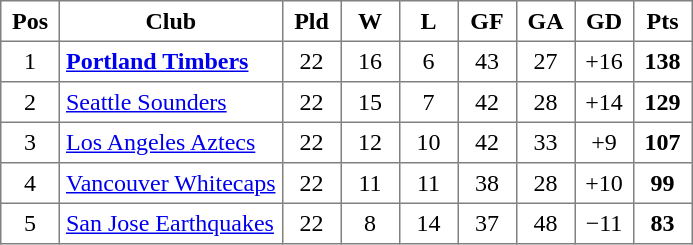<table class="toccolours" border="1" cellpadding="4" cellspacing="0" style="text-align:center; border-collapse: collapse; margin:0;">
<tr>
<th width=30>Pos</th>
<th>Club</th>
<th width=30>Pld</th>
<th width=30>W</th>
<th width=30>L</th>
<th width=30>GF</th>
<th width=30>GA</th>
<th width=30>GD</th>
<th width=30>Pts</th>
</tr>
<tr>
<td>1</td>
<td align=left><strong><a href='#'>Portland Timbers</a></strong></td>
<td>22</td>
<td>16</td>
<td>6</td>
<td>43</td>
<td>27</td>
<td>+16</td>
<td><strong>138</strong></td>
</tr>
<tr>
<td>2</td>
<td align=left><a href='#'>Seattle Sounders</a></td>
<td>22</td>
<td>15</td>
<td>7</td>
<td>42</td>
<td>28</td>
<td>+14</td>
<td><strong>129</strong></td>
</tr>
<tr>
<td>3</td>
<td align=left><a href='#'>Los Angeles Aztecs</a></td>
<td>22</td>
<td>12</td>
<td>10</td>
<td>42</td>
<td>33</td>
<td>+9</td>
<td><strong>107</strong></td>
</tr>
<tr>
<td>4</td>
<td align=left><a href='#'>Vancouver Whitecaps</a></td>
<td>22</td>
<td>11</td>
<td>11</td>
<td>38</td>
<td>28</td>
<td>+10</td>
<td><strong>99</strong></td>
</tr>
<tr>
<td>5</td>
<td align=left><a href='#'>San Jose Earthquakes</a></td>
<td>22</td>
<td>8</td>
<td>14</td>
<td>37</td>
<td>48</td>
<td>−11</td>
<td><strong>83</strong></td>
</tr>
</table>
